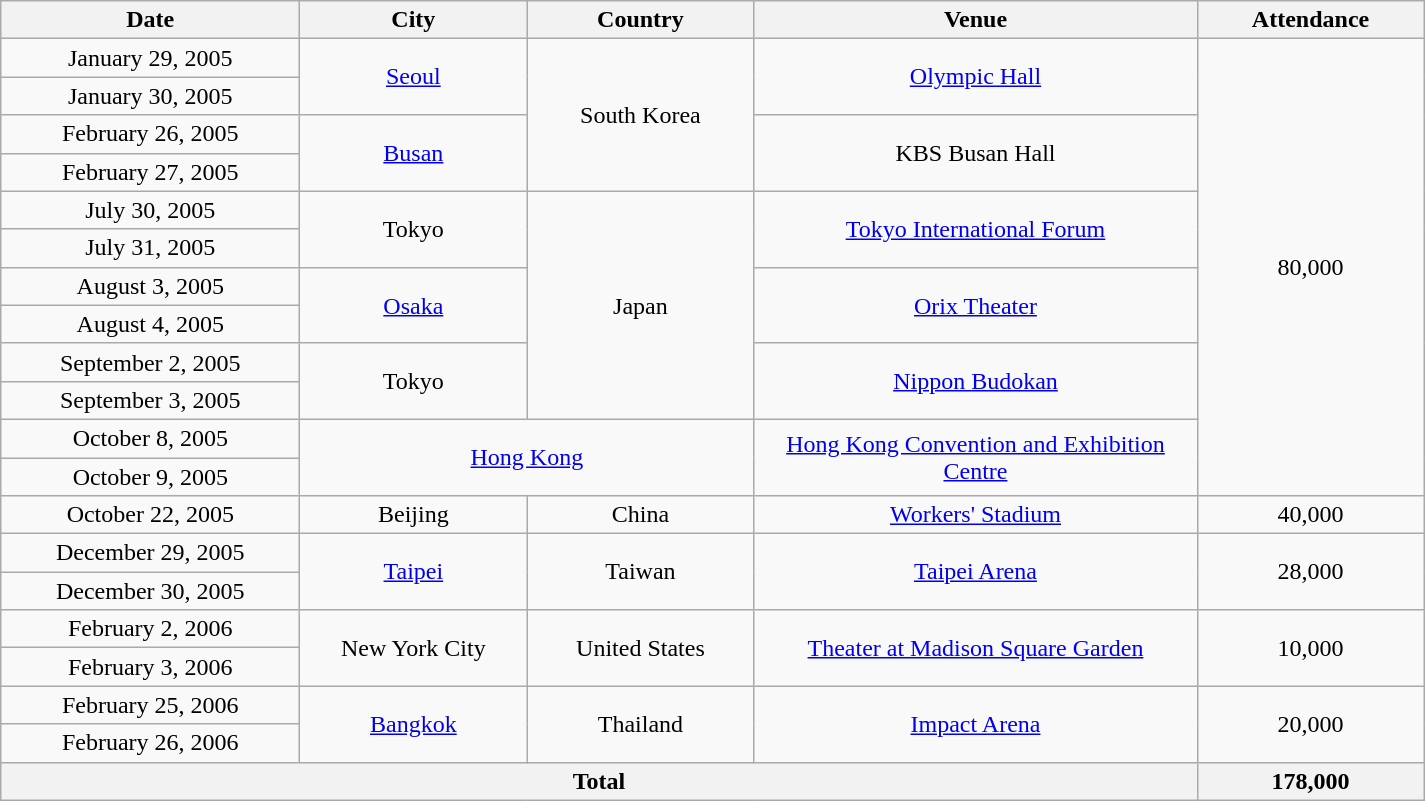<table class="wikitable" style="text-align:center;">
<tr>
<th scope="col" style="width:12em;">Date</th>
<th scope="col" style="width:9em;">City</th>
<th scope="col" style="width:9em;">Country</th>
<th scope="col" style="width:18em;">Venue</th>
<th scope="col" style="width:9em;">Attendance</th>
</tr>
<tr>
<td>January 29, 2005</td>
<td rowspan="2"><a href='#'>Seoul</a></td>
<td rowspan="4">South Korea</td>
<td rowspan="2"><a href='#'>Olympic Hall</a></td>
<td rowspan="12">80,000</td>
</tr>
<tr>
<td>January 30, 2005</td>
</tr>
<tr>
<td>February 26, 2005</td>
<td rowspan="2"><a href='#'>Busan</a></td>
<td rowspan="2">KBS Busan Hall</td>
</tr>
<tr>
<td>February 27, 2005</td>
</tr>
<tr>
<td>July 30, 2005</td>
<td rowspan="2">Tokyo</td>
<td rowspan="6">Japan</td>
<td rowspan="2"><a href='#'>Tokyo International Forum</a></td>
</tr>
<tr>
<td>July 31, 2005</td>
</tr>
<tr>
<td>August 3, 2005</td>
<td rowspan="2"><a href='#'>Osaka</a></td>
<td rowspan="2"><a href='#'>Orix Theater</a></td>
</tr>
<tr>
<td>August 4, 2005</td>
</tr>
<tr>
<td>September 2, 2005</td>
<td rowspan="2">Tokyo</td>
<td rowspan="2"><a href='#'>Nippon Budokan</a></td>
</tr>
<tr>
<td>September 3, 2005</td>
</tr>
<tr>
<td>October 8, 2005</td>
<td colspan="2" rowspan="2"><a href='#'>Hong Kong</a></td>
<td rowspan="2"><a href='#'>Hong Kong Convention and Exhibition Centre</a></td>
</tr>
<tr>
<td>October 9, 2005</td>
</tr>
<tr>
<td>October 22, 2005</td>
<td>Beijing</td>
<td>China</td>
<td><a href='#'>Workers' Stadium</a></td>
<td>40,000</td>
</tr>
<tr>
<td>December 29, 2005</td>
<td rowspan="2"><a href='#'>Taipei</a></td>
<td rowspan="2">Taiwan</td>
<td rowspan="2"><a href='#'>Taipei Arena</a></td>
<td rowspan="2">28,000</td>
</tr>
<tr>
<td>December 30, 2005</td>
</tr>
<tr>
<td>February 2, 2006</td>
<td rowspan="2">New York City</td>
<td rowspan="2">United States</td>
<td rowspan="2"><a href='#'>Theater at Madison Square Garden</a></td>
<td rowspan="2">10,000</td>
</tr>
<tr>
<td>February 3, 2006</td>
</tr>
<tr>
<td>February 25, 2006</td>
<td rowspan="2"><a href='#'>Bangkok</a></td>
<td rowspan="2">Thailand</td>
<td rowspan="2"><a href='#'>Impact Arena</a></td>
<td rowspan="2">20,000</td>
</tr>
<tr>
<td>February 26, 2006</td>
</tr>
<tr>
<th colspan="4">Total</th>
<th>178,000</th>
</tr>
</table>
